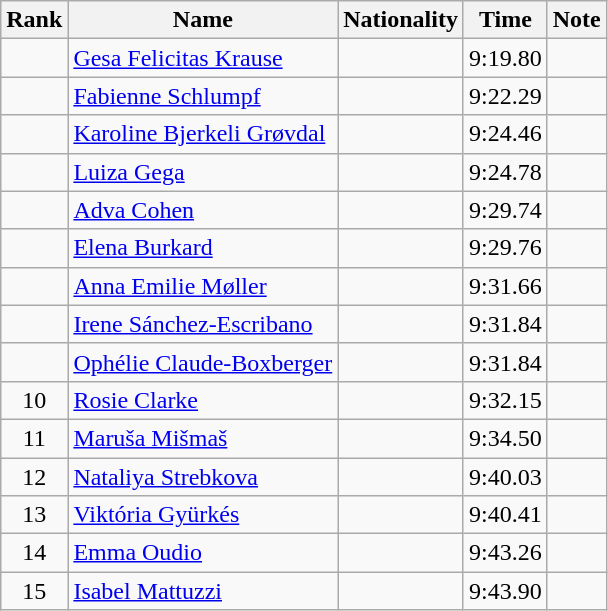<table class="wikitable sortable" style="text-align:center">
<tr>
<th>Rank</th>
<th>Name</th>
<th>Nationality</th>
<th>Time</th>
<th>Note</th>
</tr>
<tr>
<td></td>
<td align=left><a href='#'>Gesa Felicitas Krause</a></td>
<td align=left></td>
<td>9:19.80</td>
<td></td>
</tr>
<tr>
<td></td>
<td align=left><a href='#'>Fabienne Schlumpf</a></td>
<td align=left></td>
<td>9:22.29</td>
<td></td>
</tr>
<tr>
<td></td>
<td align=left><a href='#'>Karoline Bjerkeli Grøvdal</a></td>
<td align=left></td>
<td>9:24.46</td>
<td></td>
</tr>
<tr>
<td></td>
<td align=left><a href='#'>Luiza Gega</a></td>
<td align=left></td>
<td>9:24.78</td>
<td></td>
</tr>
<tr>
<td></td>
<td align=left><a href='#'>Adva Cohen</a></td>
<td align=left></td>
<td>9:29.74</td>
<td><strong></strong></td>
</tr>
<tr>
<td></td>
<td align=left><a href='#'>Elena Burkard</a></td>
<td align=left></td>
<td>9:29.76</td>
<td></td>
</tr>
<tr>
<td></td>
<td align=left><a href='#'>Anna Emilie Møller</a></td>
<td align=left></td>
<td>9:31.66</td>
<td><strong></strong></td>
</tr>
<tr>
<td></td>
<td align=left><a href='#'>Irene Sánchez-Escribano</a></td>
<td align=left></td>
<td>9:31.84</td>
<td></td>
</tr>
<tr>
<td></td>
<td align=left><a href='#'>Ophélie Claude-Boxberger</a></td>
<td align=left></td>
<td>9:31.84</td>
<td></td>
</tr>
<tr>
<td>10</td>
<td align=left><a href='#'>Rosie Clarke</a></td>
<td align=left></td>
<td>9:32.15</td>
<td></td>
</tr>
<tr>
<td>11</td>
<td align=left><a href='#'>Maruša Mišmaš</a></td>
<td align=left></td>
<td>9:34.50</td>
<td></td>
</tr>
<tr>
<td>12</td>
<td align=left><a href='#'>Nataliya Strebkova</a></td>
<td align=left></td>
<td>9:40.03</td>
<td></td>
</tr>
<tr>
<td>13</td>
<td align=left><a href='#'>Viktória Gyürkés</a></td>
<td align=left></td>
<td>9:40.41</td>
<td></td>
</tr>
<tr>
<td>14</td>
<td align=left><a href='#'>Emma Oudio</a></td>
<td align=left></td>
<td>9:43.26</td>
<td></td>
</tr>
<tr>
<td>15</td>
<td align=left><a href='#'>Isabel Mattuzzi</a></td>
<td align=left></td>
<td>9:43.90</td>
<td></td>
</tr>
</table>
